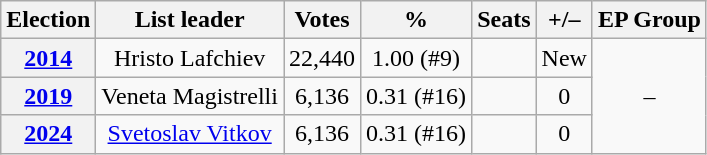<table class="wikitable" style="text-align:center">
<tr>
<th>Election</th>
<th>List leader</th>
<th>Votes</th>
<th>%</th>
<th>Seats</th>
<th>+/–</th>
<th>EP Group</th>
</tr>
<tr>
<th><a href='#'>2014</a></th>
<td>Hristo Lafchiev</td>
<td>22,440</td>
<td>1.00 (#9)</td>
<td></td>
<td>New</td>
<td rowspan=3>–</td>
</tr>
<tr>
<th><a href='#'>2019</a></th>
<td>Veneta Magistrelli</td>
<td>6,136</td>
<td>0.31 (#16)</td>
<td></td>
<td> 0</td>
</tr>
<tr>
<th><a href='#'>2024</a></th>
<td><a href='#'>Svetoslav Vitkov</a></td>
<td>6,136</td>
<td>0.31 (#16)</td>
<td></td>
<td> 0</td>
</tr>
</table>
